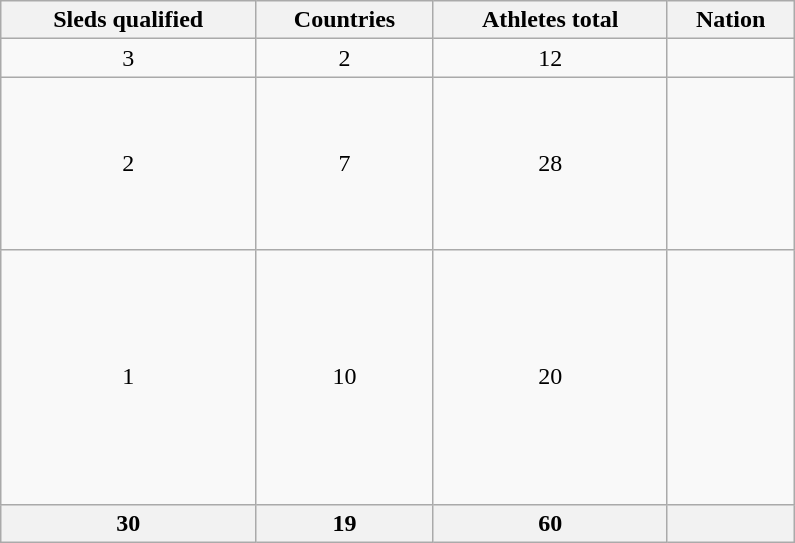<table class="wikitable" width=530>
<tr>
<th>Sleds qualified</th>
<th>Countries</th>
<th>Athletes total</th>
<th>Nation</th>
</tr>
<tr>
<td align=center>3</td>
<td align=center>2</td>
<td align=center>12</td>
<td><br></td>
</tr>
<tr>
<td align=center>2</td>
<td align=center>7</td>
<td align=center>28</td>
<td><br><br><br><br><br><br></td>
</tr>
<tr>
<td align=center>1</td>
<td align=center>10</td>
<td align=center>20</td>
<td><br><br><br><br><br><br><br><br><br></td>
</tr>
<tr>
<th>30</th>
<th>19</th>
<th>60</th>
<th></th>
</tr>
</table>
